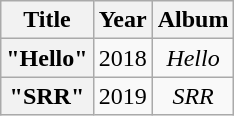<table class="wikitable plainrowheaders" style="text-align:center;">
<tr>
<th scope="col">Title</th>
<th scope="col">Year</th>
<th scope="col">Album</th>
</tr>
<tr>
<th scope="row">"Hello"</th>
<td>2018</td>
<td><em>Hello</em></td>
</tr>
<tr>
<th scope="row">"SRR"</th>
<td>2019</td>
<td><em>SRR</em></td>
</tr>
</table>
